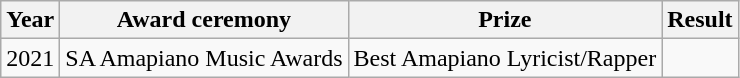<table class ="wikitable">
<tr>
<th>Year</th>
<th>Award ceremony</th>
<th>Prize</th>
<th>Result</th>
</tr>
<tr>
<td>2021</td>
<td>SA Amapiano Music Awards</td>
<td>Best Amapiano Lyricist/Rapper</td>
<td></td>
</tr>
</table>
